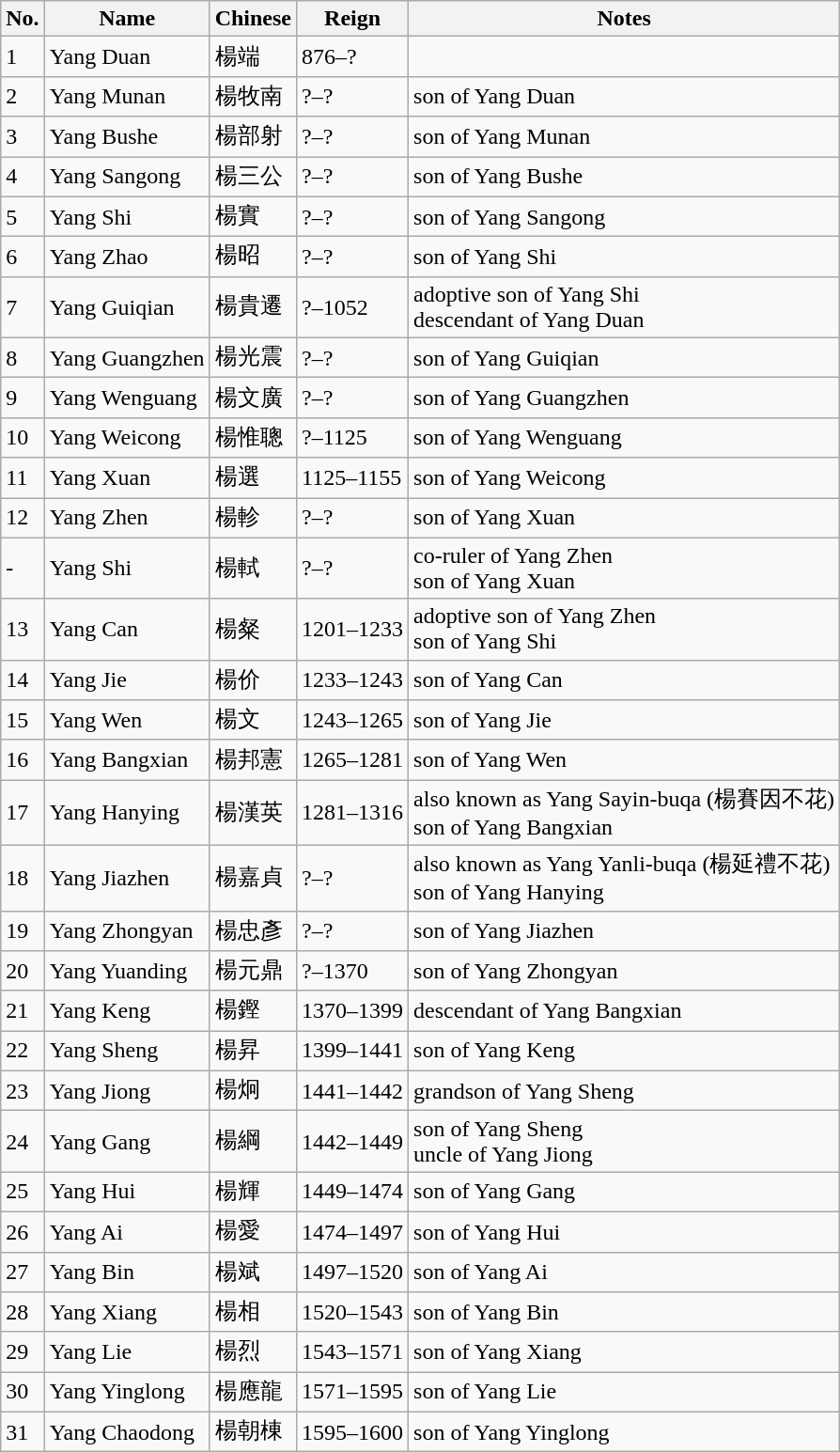<table class="wikitable">
<tr>
<th>No.</th>
<th>Name</th>
<th>Chinese</th>
<th>Reign</th>
<th>Notes</th>
</tr>
<tr>
<td>1</td>
<td>Yang Duan</td>
<td>楊端</td>
<td>876–?</td>
<td></td>
</tr>
<tr>
<td>2</td>
<td>Yang Munan</td>
<td>楊牧南</td>
<td>?–?</td>
<td>son of Yang Duan</td>
</tr>
<tr>
<td>3</td>
<td>Yang Bushe</td>
<td>楊部射</td>
<td>?–?</td>
<td>son of Yang Munan</td>
</tr>
<tr>
<td>4</td>
<td>Yang Sangong</td>
<td>楊三公</td>
<td>?–?</td>
<td>son of Yang Bushe</td>
</tr>
<tr>
<td>5</td>
<td>Yang Shi</td>
<td>楊實</td>
<td>?–?</td>
<td>son of Yang Sangong</td>
</tr>
<tr>
<td>6</td>
<td>Yang Zhao</td>
<td>楊昭</td>
<td>?–?</td>
<td>son of Yang Shi</td>
</tr>
<tr>
<td>7</td>
<td>Yang Guiqian</td>
<td>楊貴遷</td>
<td>?–1052</td>
<td>adoptive son of Yang Shi<br>descendant of Yang Duan</td>
</tr>
<tr>
<td>8</td>
<td>Yang Guangzhen</td>
<td>楊光震</td>
<td>?–?</td>
<td>son of Yang Guiqian</td>
</tr>
<tr>
<td>9</td>
<td>Yang Wenguang</td>
<td>楊文廣</td>
<td>?–?</td>
<td>son of Yang Guangzhen</td>
</tr>
<tr>
<td>10</td>
<td>Yang Weicong</td>
<td>楊惟聰</td>
<td>?–1125</td>
<td>son of Yang Wenguang</td>
</tr>
<tr>
<td>11</td>
<td>Yang Xuan</td>
<td>楊選</td>
<td>1125–1155</td>
<td>son of Yang Weicong</td>
</tr>
<tr>
<td>12</td>
<td>Yang Zhen</td>
<td>楊軫</td>
<td>?–?</td>
<td>son of Yang Xuan</td>
</tr>
<tr>
<td>-</td>
<td>Yang Shi</td>
<td>楊軾</td>
<td>?–?</td>
<td>co-ruler of Yang Zhen<br>son of Yang Xuan</td>
</tr>
<tr>
<td>13</td>
<td>Yang Can</td>
<td>楊粲</td>
<td>1201–1233</td>
<td>adoptive son of Yang Zhen<br>son of Yang Shi</td>
</tr>
<tr>
<td>14</td>
<td>Yang Jie</td>
<td>楊价</td>
<td>1233–1243</td>
<td>son of Yang Can</td>
</tr>
<tr>
<td>15</td>
<td>Yang Wen</td>
<td>楊文</td>
<td>1243–1265</td>
<td>son of Yang Jie</td>
</tr>
<tr>
<td>16</td>
<td>Yang Bangxian</td>
<td>楊邦憲</td>
<td>1265–1281</td>
<td>son of Yang Wen</td>
</tr>
<tr>
<td>17</td>
<td>Yang Hanying</td>
<td>楊漢英</td>
<td>1281–1316</td>
<td>also known as Yang Sayin-buqa (楊賽因不花)<br>son of Yang Bangxian</td>
</tr>
<tr>
<td>18</td>
<td>Yang Jiazhen</td>
<td>楊嘉貞</td>
<td>?–?</td>
<td>also known as Yang Yanli-buqa (楊延禮不花)<br>son of Yang Hanying</td>
</tr>
<tr>
<td>19</td>
<td>Yang Zhongyan</td>
<td>楊忠彥</td>
<td>?–?</td>
<td>son of Yang Jiazhen</td>
</tr>
<tr>
<td>20</td>
<td>Yang Yuanding</td>
<td>楊元鼎</td>
<td>?–1370</td>
<td>son of Yang Zhongyan</td>
</tr>
<tr>
<td>21</td>
<td>Yang Keng</td>
<td>楊鏗</td>
<td>1370–1399</td>
<td>descendant of Yang Bangxian</td>
</tr>
<tr>
<td>22</td>
<td>Yang Sheng</td>
<td>楊昇</td>
<td>1399–1441</td>
<td>son of Yang Keng</td>
</tr>
<tr>
<td>23</td>
<td>Yang Jiong</td>
<td>楊炯</td>
<td>1441–1442</td>
<td>grandson of Yang Sheng</td>
</tr>
<tr>
<td>24</td>
<td>Yang Gang</td>
<td>楊綱</td>
<td>1442–1449</td>
<td>son of Yang Sheng<br>uncle of Yang Jiong</td>
</tr>
<tr>
<td>25</td>
<td>Yang Hui</td>
<td>楊輝</td>
<td>1449–1474</td>
<td>son of Yang Gang</td>
</tr>
<tr>
<td>26</td>
<td>Yang Ai</td>
<td>楊愛</td>
<td>1474–1497</td>
<td>son of Yang Hui</td>
</tr>
<tr>
<td>27</td>
<td>Yang Bin</td>
<td>楊斌</td>
<td>1497–1520</td>
<td>son of Yang Ai</td>
</tr>
<tr>
<td>28</td>
<td>Yang Xiang</td>
<td>楊相</td>
<td>1520–1543</td>
<td>son of Yang Bin</td>
</tr>
<tr>
<td>29</td>
<td>Yang Lie</td>
<td>楊烈</td>
<td>1543–1571</td>
<td>son of Yang Xiang</td>
</tr>
<tr>
<td>30</td>
<td>Yang Yinglong</td>
<td>楊應龍</td>
<td>1571–1595</td>
<td>son of Yang Lie</td>
</tr>
<tr>
<td>31</td>
<td>Yang Chaodong</td>
<td>楊朝棟</td>
<td>1595–1600</td>
<td>son of Yang Yinglong</td>
</tr>
</table>
